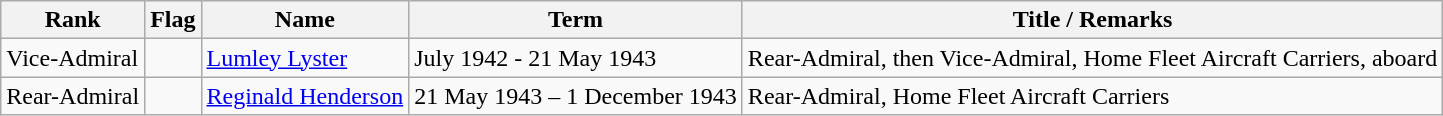<table class="wikitable">
<tr>
<th>Rank</th>
<th>Flag</th>
<th>Name</th>
<th>Term</th>
<th>Title / Remarks</th>
</tr>
<tr>
<td>Vice-Admiral</td>
<td></td>
<td><a href='#'>Lumley Lyster</a></td>
<td>July 1942 - 21 May 1943</td>
<td>Rear-Admiral, then Vice-Admiral, Home Fleet Aircraft Carriers, aboard </td>
</tr>
<tr>
<td>Rear-Admiral</td>
<td></td>
<td><a href='#'>Reginald Henderson</a></td>
<td>21 May 1943 – 1 December 1943</td>
<td>Rear-Admiral, Home Fleet Aircraft Carriers</td>
</tr>
</table>
